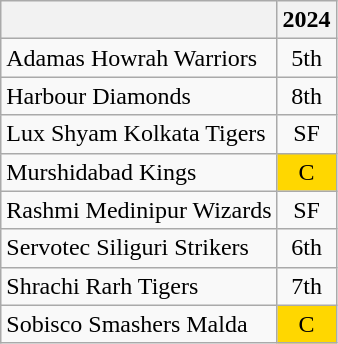<table class="wikitable" style="text-align:center;">
<tr>
<th></th>
<th>2024</th>
</tr>
<tr>
<td align=left>Adamas Howrah Warriors</td>
<td>5th</td>
</tr>
<tr>
<td align=left>Harbour Diamonds</td>
<td>8th</td>
</tr>
<tr>
<td align=left>Lux Shyam Kolkata Tigers</td>
<td>SF</td>
</tr>
<tr>
<td align=left>Murshidabad Kings</td>
<td style="background: gold">C</td>
</tr>
<tr>
<td align=left>Rashmi Medinipur Wizards</td>
<td>SF</td>
</tr>
<tr>
<td align=left>Servotec Siliguri Strikers</td>
<td>6th</td>
</tr>
<tr>
<td align=left>Shrachi Rarh Tigers</td>
<td>7th</td>
</tr>
<tr>
<td align=left>Sobisco Smashers Malda</td>
<td style="background: gold">C</td>
</tr>
</table>
